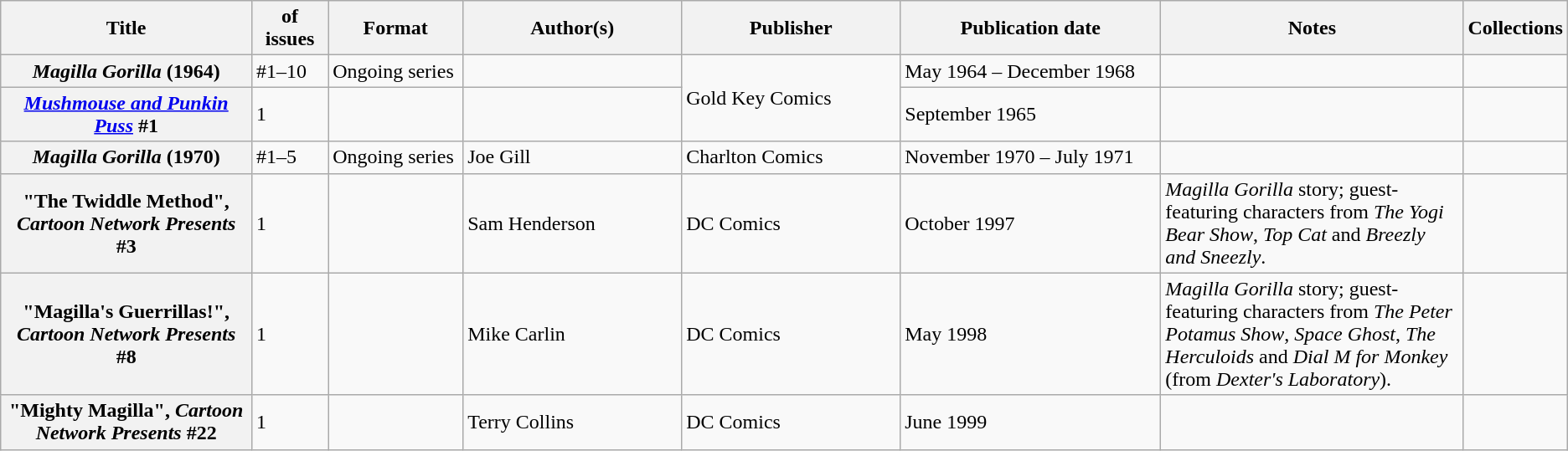<table class="wikitable">
<tr>
<th>Title</th>
<th style="width:40pt"> of issues</th>
<th style="width:75pt">Format</th>
<th style="width:125pt">Author(s)</th>
<th style="width:125pt">Publisher</th>
<th style="width:150pt">Publication date</th>
<th style="width:175pt">Notes</th>
<th>Collections</th>
</tr>
<tr>
<th><em>Magilla Gorilla</em> (1964)</th>
<td>#1–10</td>
<td>Ongoing series</td>
<td></td>
<td rowspan="2">Gold Key Comics</td>
<td>May 1964 – December 1968</td>
<td></td>
<td></td>
</tr>
<tr>
<th><em><a href='#'>Mushmouse and Punkin Puss</a></em> #1</th>
<td>1</td>
<td></td>
<td></td>
<td>September 1965</td>
<td></td>
<td></td>
</tr>
<tr>
<th><em>Magilla Gorilla</em> (1970)</th>
<td>#1–5</td>
<td>Ongoing series</td>
<td>Joe Gill</td>
<td>Charlton Comics</td>
<td>November 1970 – July 1971</td>
<td></td>
<td></td>
</tr>
<tr>
<th>"The Twiddle Method", <em>Cartoon Network Presents</em> #3</th>
<td>1</td>
<td></td>
<td>Sam Henderson</td>
<td>DC Comics</td>
<td>October 1997</td>
<td><em>Magilla Gorilla</em> story; guest-featuring characters from <em>The Yogi Bear Show</em>, <em>Top Cat</em> and <em>Breezly and Sneezly</em>.</td>
<td></td>
</tr>
<tr>
<th>"Magilla's Guerrillas!", <em>Cartoon Network Presents</em> #8</th>
<td>1</td>
<td></td>
<td>Mike Carlin</td>
<td>DC Comics</td>
<td>May 1998</td>
<td><em>Magilla Gorilla</em> story; guest-featuring characters from <em>The Peter Potamus Show</em>, <em>Space Ghost</em>, <em>The Herculoids</em> and <em>Dial M for Monkey</em> (from <em>Dexter's Laboratory</em>).</td>
<td></td>
</tr>
<tr>
<th>"Mighty Magilla", <em>Cartoon Network Presents</em> #22</th>
<td>1</td>
<td></td>
<td>Terry Collins</td>
<td>DC Comics</td>
<td>June 1999</td>
<td></td>
<td></td>
</tr>
</table>
